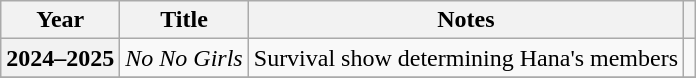<table class="wikitable plainrowheaders">
<tr>
<th scope="col">Year</th>
<th scope="col">Title</th>
<th scope="col">Notes</th>
<th scope="col" class="unsortable"></th>
</tr>
<tr>
<th scope="row">2024–2025</th>
<td><em>No No Girls</em></td>
<td>Survival show determining Hana's members</td>
<td style="text-align:center"></td>
</tr>
<tr>
</tr>
</table>
